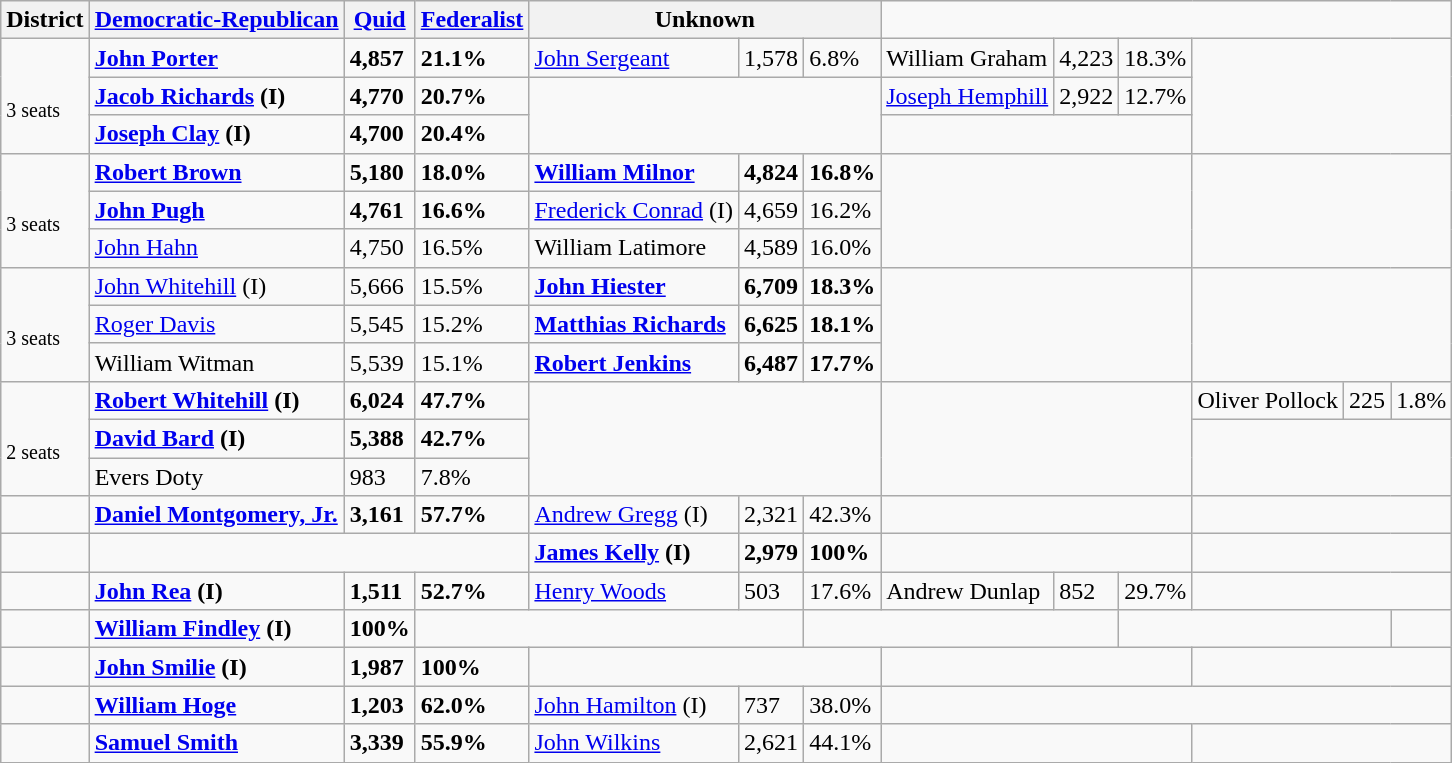<table class=wikitable>
<tr>
<th>District</th>
<th><a href='#'>Democratic-Republican</a></th>
<th><a href='#'>Quid</a></th>
<th><a href='#'>Federalist</a></th>
<th colspan="3">Unknown</th>
</tr>
<tr>
<td rowspan=3><br><small>3 seats</small></td>
<td><strong><a href='#'>John Porter</a></strong></td>
<td><strong>4,857</strong></td>
<td><strong>21.1%</strong></td>
<td><a href='#'>John Sergeant</a></td>
<td>1,578</td>
<td>6.8%</td>
<td>William Graham</td>
<td>4,223</td>
<td>18.3%</td>
<td colspan=3 rowspan=3></td>
</tr>
<tr>
<td><strong><a href='#'>Jacob Richards</a> (I)</strong></td>
<td><strong>4,770</strong></td>
<td><strong>20.7%</strong></td>
<td colspan=3 rowspan=2></td>
<td><a href='#'>Joseph Hemphill</a></td>
<td>2,922</td>
<td>12.7%</td>
</tr>
<tr>
<td><strong><a href='#'>Joseph Clay</a> (I)</strong></td>
<td><strong>4,700</strong></td>
<td><strong>20.4%</strong></td>
<td colspan=3></td>
</tr>
<tr>
<td rowspan=3><br><small>3 seats</small></td>
<td><strong><a href='#'>Robert Brown</a></strong></td>
<td><strong>5,180</strong></td>
<td><strong>18.0%</strong></td>
<td><strong><a href='#'>William Milnor</a></strong></td>
<td><strong>4,824</strong></td>
<td><strong>16.8%</strong></td>
<td colspan=3 rowspan=3></td>
<td colspan=3 rowspan=3></td>
</tr>
<tr>
<td><strong><a href='#'>John Pugh</a></strong></td>
<td><strong>4,761</strong></td>
<td><strong>16.6%</strong></td>
<td><a href='#'>Frederick Conrad</a> (I)</td>
<td>4,659</td>
<td>16.2%</td>
</tr>
<tr>
<td><a href='#'>John Hahn</a></td>
<td>4,750</td>
<td>16.5%</td>
<td>William Latimore</td>
<td>4,589</td>
<td>16.0%</td>
</tr>
<tr>
<td rowspan=3><br><small>3 seats</small></td>
<td><a href='#'>John Whitehill</a> (I)</td>
<td>5,666</td>
<td>15.5%</td>
<td><strong><a href='#'>John Hiester</a></strong></td>
<td><strong>6,709</strong></td>
<td><strong>18.3%</strong></td>
<td colspan=3 rowspan=3></td>
<td colspan=3 rowspan=3></td>
</tr>
<tr>
<td><a href='#'>Roger Davis</a></td>
<td>5,545</td>
<td>15.2%</td>
<td><strong><a href='#'>Matthias Richards</a></strong></td>
<td><strong>6,625</strong></td>
<td><strong>18.1%</strong></td>
</tr>
<tr>
<td>William Witman</td>
<td>5,539</td>
<td>15.1%</td>
<td><strong><a href='#'>Robert Jenkins</a></strong></td>
<td><strong>6,487</strong></td>
<td><strong>17.7%</strong></td>
</tr>
<tr>
<td rowspan=3><br><small>2 seats</small></td>
<td><strong><a href='#'>Robert Whitehill</a> (I)</strong></td>
<td><strong>6,024</strong></td>
<td><strong>47.7%</strong></td>
<td rowspan=3 colspan=3></td>
<td rowspan=3 colspan=3></td>
<td>Oliver Pollock</td>
<td>225</td>
<td>1.8%</td>
</tr>
<tr>
<td><strong><a href='#'>David Bard</a> (I)</strong></td>
<td><strong>5,388</strong></td>
<td><strong>42.7%</strong></td>
<td rowspan=2 colspan=3></td>
</tr>
<tr>
<td>Evers Doty</td>
<td>983</td>
<td>7.8%</td>
</tr>
<tr>
<td></td>
<td><strong><a href='#'>Daniel Montgomery, Jr.</a></strong></td>
<td><strong>3,161</strong></td>
<td><strong>57.7%</strong></td>
<td><a href='#'>Andrew Gregg</a> (I)</td>
<td>2,321</td>
<td>42.3%</td>
<td colspan=3></td>
<td colspan=3></td>
</tr>
<tr>
<td></td>
<td colspan=3></td>
<td><strong><a href='#'>James Kelly</a> (I)</strong></td>
<td><strong>2,979</strong></td>
<td><strong>100%</strong></td>
<td colspan=3></td>
<td colspan=3></td>
</tr>
<tr>
<td></td>
<td><strong><a href='#'>John Rea</a> (I)</strong></td>
<td><strong>1,511</strong></td>
<td><strong>52.7%</strong></td>
<td><a href='#'>Henry Woods</a></td>
<td>503</td>
<td>17.6%</td>
<td>Andrew Dunlap</td>
<td>852</td>
<td>29.7%</td>
<td colspan=3></td>
</tr>
<tr>
<td></td>
<td><strong><a href='#'>William Findley</a> (I)</strong></td>
<td><strong>100%</strong></td>
<td colspan=3></td>
<td colspan=3></td>
<td colspan=3></td>
</tr>
<tr>
<td></td>
<td><strong><a href='#'>John Smilie</a> (I)</strong></td>
<td><strong>1,987</strong></td>
<td><strong>100%</strong></td>
<td colspan=3></td>
<td colspan=3></td>
<td colspan=3></td>
</tr>
<tr>
<td></td>
<td><strong><a href='#'>William Hoge</a></strong></td>
<td><strong>1,203</strong></td>
<td><strong>62.0%</strong></td>
<td><a href='#'>John Hamilton</a> (I)</td>
<td>737</td>
<td>38.0%</td>
</tr>
<tr>
<td></td>
<td><strong><a href='#'>Samuel Smith</a></strong></td>
<td><strong>3,339</strong></td>
<td><strong>55.9%</strong></td>
<td><a href='#'>John Wilkins</a></td>
<td>2,621</td>
<td>44.1%</td>
<td colspan=3></td>
<td colspan=3></td>
</tr>
</table>
